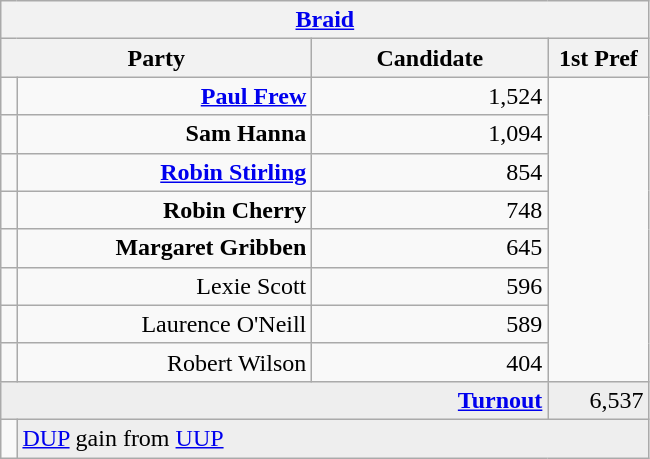<table class="wikitable">
<tr>
<th colspan="4" align="center"><a href='#'>Braid</a></th>
</tr>
<tr>
<th colspan="2" align="center" width=200>Party</th>
<th width=150>Candidate</th>
<th width=60>1st Pref</th>
</tr>
<tr>
<td></td>
<td align="right"><strong><a href='#'>Paul Frew</a></strong></td>
<td align="right">1,524</td>
</tr>
<tr>
<td></td>
<td align="right"><strong>Sam Hanna</strong></td>
<td align="right">1,094</td>
</tr>
<tr>
<td></td>
<td align="right"><strong><a href='#'>Robin Stirling</a></strong></td>
<td align="right">854</td>
</tr>
<tr>
<td></td>
<td align="right"><strong>Robin Cherry</strong></td>
<td align="right">748</td>
</tr>
<tr>
<td></td>
<td align="right"><strong>Margaret Gribben</strong></td>
<td align="right">645</td>
</tr>
<tr>
<td></td>
<td align="right">Lexie Scott</td>
<td align="right">596</td>
</tr>
<tr>
<td></td>
<td align="right">Laurence O'Neill</td>
<td align="right">589</td>
</tr>
<tr>
<td></td>
<td align="right">Robert Wilson</td>
<td align="right">404</td>
</tr>
<tr bgcolor="EEEEEE">
<td colspan=3 align="right"><strong><a href='#'>Turnout</a></strong></td>
<td align="right">6,537</td>
</tr>
<tr>
<td bgcolor=></td>
<td colspan=3 bgcolor="EEEEEE"><a href='#'>DUP</a> gain from <a href='#'>UUP</a></td>
</tr>
</table>
